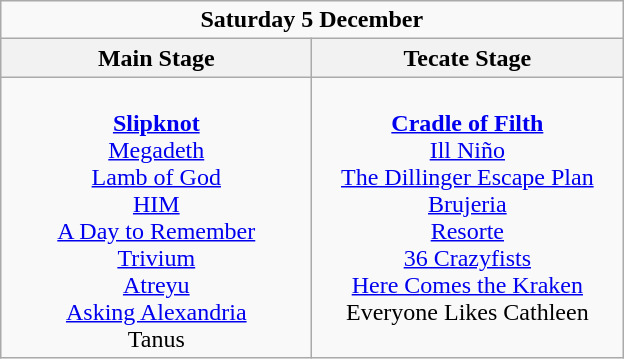<table class="wikitable">
<tr>
<td colspan="2" style="text-align:center;"><strong>Saturday 5 December</strong></td>
</tr>
<tr>
<th>Main Stage</th>
<th>Tecate Stage</th>
</tr>
<tr>
<td style="text-align:center; vertical-align:top; width:200px;"><br><strong><a href='#'>Slipknot</a></strong><br>
<a href='#'>Megadeth</a><br>
<a href='#'>Lamb of God</a><br>
<a href='#'>HIM</a><br>
<a href='#'>A Day to Remember</a><br>
<a href='#'>Trivium</a><br>
<a href='#'>Atreyu</a><br>
<a href='#'>Asking Alexandria</a><br>
Tanus<br></td>
<td style="text-align:center; vertical-align:top; width:200px;"><br><strong><a href='#'>Cradle of Filth</a></strong><br>
<a href='#'>Ill Niño</a><br>
<a href='#'>The Dillinger Escape Plan</a><br>
<a href='#'>Brujeria</a><br>
<a href='#'>Resorte</a><br>
<a href='#'>36 Crazyfists</a><br>
<a href='#'>Here Comes the Kraken</a><br>
Everyone Likes Cathleen<br></td>
</tr>
</table>
